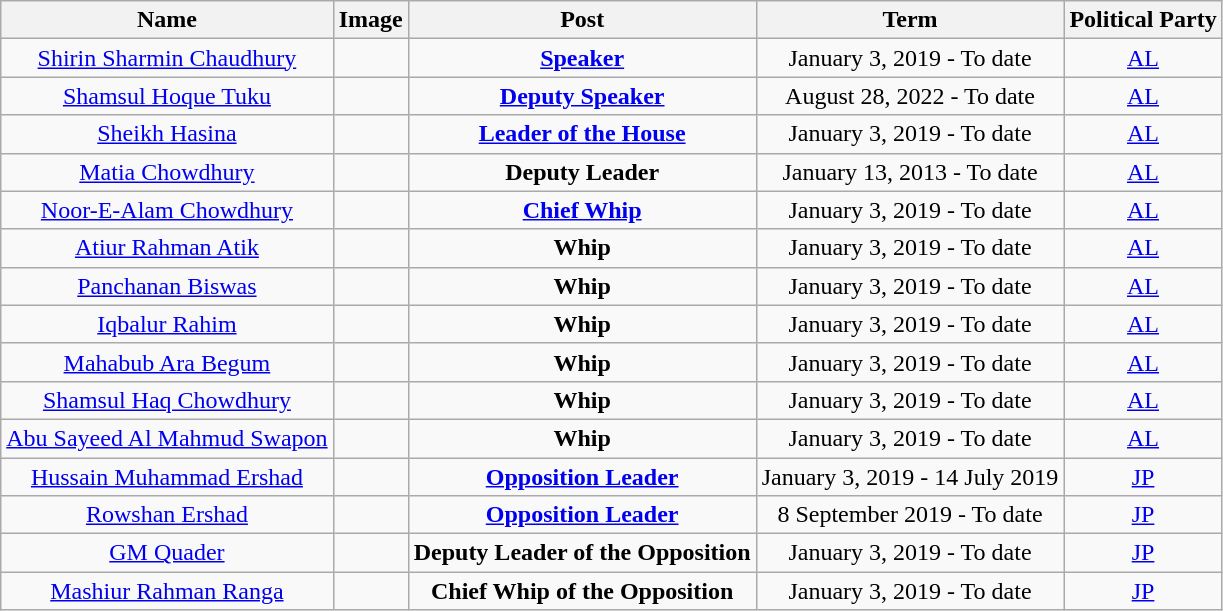<table class="wikitable" style="text-align:center">
<tr>
<th>Name</th>
<th class="unsortable">Image</th>
<th>Post</th>
<th>Term</th>
<th>Political Party</th>
</tr>
<tr>
<td><a href='#'>Shirin Sharmin Chaudhury</a></td>
<td></td>
<td><strong><a href='#'>Speaker</a></strong></td>
<td>January 3, 2019 - To date</td>
<td><a href='#'>AL</a></td>
</tr>
<tr>
<td><a href='#'>Shamsul Hoque Tuku</a></td>
<td></td>
<td><strong><a href='#'>Deputy Speaker</a></strong></td>
<td>August 28, 2022 - To date</td>
<td><a href='#'>AL</a></td>
</tr>
<tr>
<td><a href='#'>Sheikh Hasina</a></td>
<td></td>
<td><strong><a href='#'>Leader of the House</a></strong></td>
<td>January 3, 2019 - To date</td>
<td><a href='#'>AL</a></td>
</tr>
<tr>
<td><a href='#'>Matia Chowdhury</a></td>
<td></td>
<td><strong>Deputy Leader</strong></td>
<td>January 13, 2013 - To date</td>
<td><a href='#'>AL</a></td>
</tr>
<tr>
<td><a href='#'>Noor-E-Alam Chowdhury</a></td>
<td></td>
<td><strong><a href='#'>Chief Whip</a></strong></td>
<td>January 3, 2019 - To date</td>
<td><a href='#'>AL</a></td>
</tr>
<tr>
<td><a href='#'>Atiur Rahman Atik</a></td>
<td></td>
<td><strong>Whip</strong></td>
<td>January 3, 2019 - To date</td>
<td><a href='#'>AL</a></td>
</tr>
<tr>
<td><a href='#'>Panchanan Biswas</a></td>
<td></td>
<td><strong>Whip</strong></td>
<td>January 3, 2019 - To date</td>
<td><a href='#'>AL</a></td>
</tr>
<tr>
<td><a href='#'>Iqbalur Rahim</a></td>
<td></td>
<td><strong>Whip</strong></td>
<td>January 3, 2019 - To date</td>
<td><a href='#'>AL</a></td>
</tr>
<tr>
<td><a href='#'>Mahabub Ara Begum</a></td>
<td></td>
<td><strong>Whip</strong></td>
<td>January 3, 2019 - To date</td>
<td><a href='#'>AL</a></td>
</tr>
<tr>
<td><a href='#'>Shamsul Haq Chowdhury</a></td>
<td></td>
<td><strong>Whip</strong></td>
<td>January 3, 2019 - To date</td>
<td><a href='#'>AL</a></td>
</tr>
<tr>
<td><a href='#'>Abu Sayeed Al Mahmud Swapon</a></td>
<td></td>
<td><strong>Whip</strong></td>
<td>January 3, 2019 - To date</td>
<td><a href='#'>AL</a></td>
</tr>
<tr>
<td><a href='#'>Hussain Muhammad Ershad</a></td>
<td></td>
<td><strong><a href='#'>Opposition Leader</a></strong></td>
<td>January 3, 2019 - 14 July 2019</td>
<td><a href='#'>JP</a></td>
</tr>
<tr>
<td><a href='#'>Rowshan Ershad</a></td>
<td></td>
<td><strong><a href='#'>Opposition Leader</a></strong></td>
<td>8 September 2019 - To date</td>
<td><a href='#'>JP</a></td>
</tr>
<tr>
<td><a href='#'>GM Quader</a></td>
<td></td>
<td><strong>Deputy Leader of the Opposition</strong></td>
<td>January 3, 2019 - To date</td>
<td><a href='#'>JP</a></td>
</tr>
<tr>
<td><a href='#'>Mashiur Rahman Ranga</a></td>
<td></td>
<td><strong>Chief Whip of the Opposition</strong></td>
<td>January 3, 2019 - To date</td>
<td><a href='#'>JP</a></td>
</tr>
</table>
